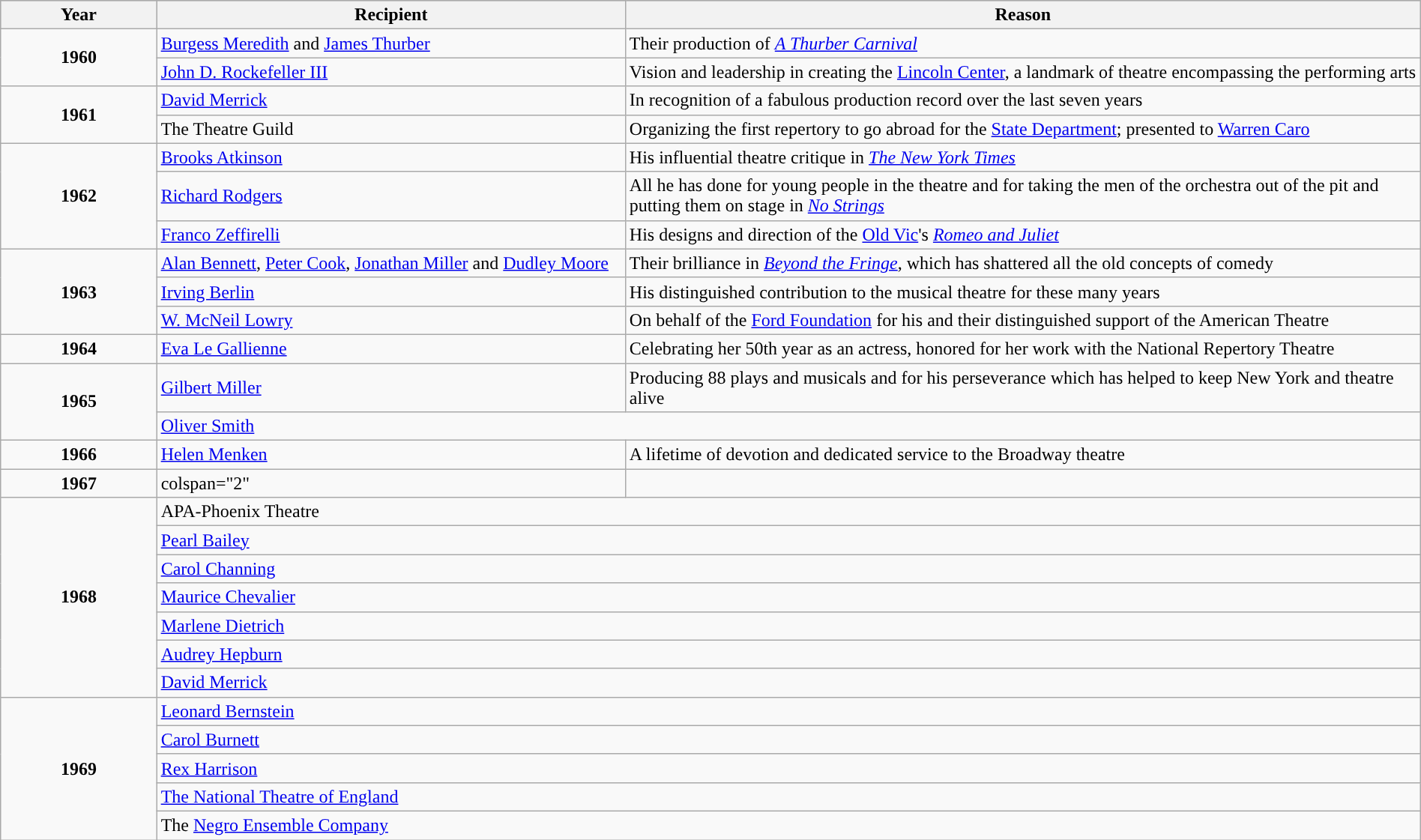<table class="wikitable" style="width:100%;">
<tr style="background:#bebebe;">
<th style="width:11%;">Year</th>
<th style="width:33%;”">Recipient</th>
<th style="width:56%;”">Reason</th>
</tr>
<tr>
<td rowspan="2" align="center"><strong>1960</strong><br></td>
<td><a href='#'>Burgess Meredith</a> and <a href='#'>James Thurber</a></td>
<td>Their production of <em><a href='#'>A Thurber Carnival</a></em></td>
</tr>
<tr>
<td><a href='#'>John D. Rockefeller III</a></td>
<td>Vision and leadership in creating the <a href='#'>Lincoln Center</a>, a landmark of theatre encompassing the performing arts</td>
</tr>
<tr>
<td rowspan="2" align="center"><strong>1961</strong><br></td>
<td><a href='#'>David Merrick</a></td>
<td>In recognition of a fabulous production record over the last seven years</td>
</tr>
<tr>
<td>The Theatre Guild</td>
<td>Organizing the first repertory to go abroad for the <a href='#'>State Department</a>; presented to <a href='#'>Warren Caro</a></td>
</tr>
<tr>
<td rowspan="3" align="center"><strong>1962</strong><br></td>
<td><a href='#'>Brooks Atkinson</a></td>
<td>His influential theatre critique in <em><a href='#'>The New York Times</a></em></td>
</tr>
<tr>
<td><a href='#'>Richard Rodgers</a></td>
<td>All he has done for young people in the theatre and for taking the men of the orchestra out of the pit and putting them on stage in <em><a href='#'>No Strings</a></em></td>
</tr>
<tr>
<td><a href='#'>Franco Zeffirelli</a></td>
<td>His designs and direction of the <a href='#'>Old Vic</a>'s <em><a href='#'>Romeo and Juliet</a></em></td>
</tr>
<tr>
<td rowspan="3" align="center"><strong>1963</strong><br></td>
<td><a href='#'>Alan Bennett</a>, <a href='#'>Peter Cook</a>, <a href='#'>Jonathan Miller</a> and <a href='#'>Dudley Moore</a></td>
<td>Their brilliance in <em><a href='#'>Beyond the Fringe</a></em>, which has shattered all the old concepts of comedy</td>
</tr>
<tr>
<td><a href='#'>Irving Berlin</a></td>
<td>His distinguished contribution to the musical theatre for these many years</td>
</tr>
<tr>
<td><a href='#'>W. McNeil Lowry</a></td>
<td>On behalf of the <a href='#'>Ford Foundation</a> for his and their distinguished support of the American Theatre</td>
</tr>
<tr>
<td align="center"><strong>1964</strong><br></td>
<td><a href='#'>Eva Le Gallienne</a></td>
<td>Celebrating her 50th year as an actress, honored for her work with the National Repertory Theatre</td>
</tr>
<tr>
<td rowspan="2" align="center"><strong>1965</strong><br></td>
<td><a href='#'>Gilbert Miller</a></td>
<td>Producing 88 plays and musicals and for his perseverance which has helped to keep New York and theatre alive</td>
</tr>
<tr>
<td colspan="2"><a href='#'>Oliver Smith</a></td>
</tr>
<tr>
<td align="center"><strong>1966</strong><br></td>
<td><a href='#'>Helen Menken</a></td>
<td>A lifetime of devotion and dedicated service to the Broadway theatre</td>
</tr>
<tr>
<td align="center"><strong>1967</strong><br></td>
<td>colspan="2" </td>
</tr>
<tr>
<td rowspan="7" align="center"><strong>1968</strong><br></td>
<td colspan="2">APA-Phoenix Theatre</td>
</tr>
<tr>
<td colspan="2"><a href='#'>Pearl Bailey</a></td>
</tr>
<tr>
<td colspan="2"><a href='#'>Carol Channing</a></td>
</tr>
<tr>
<td colspan="2"><a href='#'>Maurice Chevalier</a></td>
</tr>
<tr>
<td colspan="2"><a href='#'>Marlene Dietrich</a></td>
</tr>
<tr>
<td colspan="2"><a href='#'>Audrey Hepburn</a></td>
</tr>
<tr>
<td colspan="2"><a href='#'>David Merrick</a></td>
</tr>
<tr>
<td rowspan="5" align="center"><strong>1969</strong><br></td>
<td colspan="2"><a href='#'>Leonard Bernstein</a></td>
</tr>
<tr>
<td colspan="2"><a href='#'>Carol Burnett</a></td>
</tr>
<tr>
<td colspan="2"><a href='#'>Rex Harrison</a></td>
</tr>
<tr>
<td colspan="2"><a href='#'>The National Theatre of England</a></td>
</tr>
<tr>
<td colspan="2">The <a href='#'>Negro Ensemble Company</a></td>
</tr>
</table>
